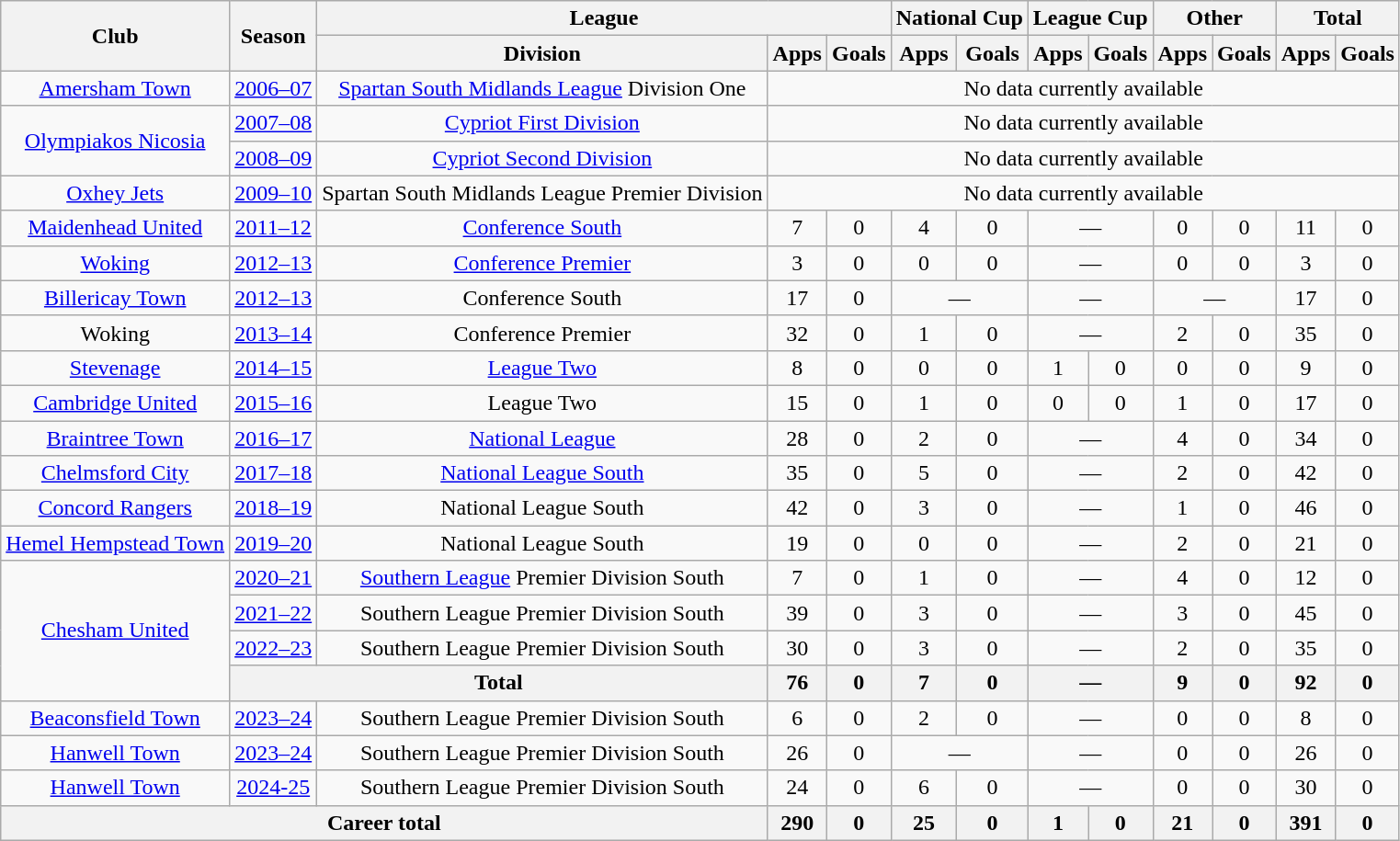<table class="wikitable" style="text-align:center">
<tr>
<th rowspan="2">Club</th>
<th rowspan="2">Season</th>
<th colspan="3">League</th>
<th colspan="2">National Cup</th>
<th colspan="2">League Cup</th>
<th colspan="2">Other</th>
<th colspan="2">Total</th>
</tr>
<tr>
<th>Division</th>
<th>Apps</th>
<th>Goals</th>
<th>Apps</th>
<th>Goals</th>
<th>Apps</th>
<th>Goals</th>
<th>Apps</th>
<th>Goals</th>
<th>Apps</th>
<th>Goals</th>
</tr>
<tr>
<td rowspan="1"><a href='#'>Amersham Town</a></td>
<td><a href='#'>2006–07</a></td>
<td><a href='#'>Spartan South Midlands League</a> Division One</td>
<td colspan="10">No data currently available</td>
</tr>
<tr>
<td rowspan="2"><a href='#'>Olympiakos Nicosia</a></td>
<td><a href='#'>2007–08</a></td>
<td><a href='#'>Cypriot First Division</a></td>
<td colspan="10">No data currently available</td>
</tr>
<tr>
<td><a href='#'>2008–09</a></td>
<td><a href='#'>Cypriot Second Division</a></td>
<td colspan="10">No data currently available</td>
</tr>
<tr>
<td rowspan="1"><a href='#'>Oxhey Jets</a></td>
<td><a href='#'>2009–10</a></td>
<td>Spartan South Midlands League Premier Division</td>
<td colspan="10">No data currently available</td>
</tr>
<tr>
<td rowspan="1"><a href='#'>Maidenhead United</a></td>
<td><a href='#'>2011–12</a></td>
<td><a href='#'>Conference South</a></td>
<td>7</td>
<td>0</td>
<td>4</td>
<td>0</td>
<td colspan="2">—</td>
<td>0</td>
<td>0</td>
<td>11</td>
<td>0</td>
</tr>
<tr>
<td rowspan="1"><a href='#'>Woking</a></td>
<td><a href='#'>2012–13</a></td>
<td><a href='#'>Conference Premier</a></td>
<td>3</td>
<td>0</td>
<td>0</td>
<td>0</td>
<td colspan="2">—</td>
<td>0</td>
<td>0</td>
<td>3</td>
<td>0</td>
</tr>
<tr>
<td rowspan="1"><a href='#'>Billericay Town</a></td>
<td><a href='#'>2012–13</a></td>
<td>Conference South</td>
<td>17</td>
<td>0</td>
<td colspan="2">—</td>
<td colspan="2">—</td>
<td colspan="2">—</td>
<td>17</td>
<td>0</td>
</tr>
<tr>
<td rowspan="1">Woking</td>
<td><a href='#'>2013–14</a></td>
<td>Conference Premier</td>
<td>32</td>
<td>0</td>
<td>1</td>
<td>0</td>
<td colspan="2">—</td>
<td>2</td>
<td>0</td>
<td>35</td>
<td>0</td>
</tr>
<tr>
<td rowspan="1"><a href='#'>Stevenage</a></td>
<td><a href='#'>2014–15</a></td>
<td><a href='#'>League Two</a></td>
<td>8</td>
<td>0</td>
<td>0</td>
<td>0</td>
<td>1</td>
<td>0</td>
<td>0</td>
<td>0</td>
<td>9</td>
<td>0</td>
</tr>
<tr>
<td rowspan="1"><a href='#'>Cambridge United</a></td>
<td><a href='#'>2015–16</a></td>
<td>League Two</td>
<td>15</td>
<td>0</td>
<td>1</td>
<td>0</td>
<td>0</td>
<td>0</td>
<td>1</td>
<td>0</td>
<td>17</td>
<td>0</td>
</tr>
<tr>
<td rowspan="1"><a href='#'>Braintree Town</a></td>
<td><a href='#'>2016–17</a></td>
<td><a href='#'>National League</a></td>
<td>28</td>
<td>0</td>
<td>2</td>
<td>0</td>
<td colspan="2">—</td>
<td>4</td>
<td>0</td>
<td>34</td>
<td>0</td>
</tr>
<tr>
<td rowspan="1"><a href='#'>Chelmsford City</a></td>
<td><a href='#'>2017–18</a></td>
<td><a href='#'>National League South</a></td>
<td>35</td>
<td>0</td>
<td>5</td>
<td>0</td>
<td colspan="2">—</td>
<td>2</td>
<td>0</td>
<td>42</td>
<td>0</td>
</tr>
<tr>
<td rowspan="1"><a href='#'>Concord Rangers</a></td>
<td><a href='#'>2018–19</a></td>
<td>National League South</td>
<td>42</td>
<td>0</td>
<td>3</td>
<td>0</td>
<td colspan="2">—</td>
<td>1</td>
<td>0</td>
<td>46</td>
<td>0</td>
</tr>
<tr>
<td rowspan="1"><a href='#'>Hemel Hempstead Town</a></td>
<td><a href='#'>2019–20</a></td>
<td>National League South</td>
<td>19</td>
<td>0</td>
<td>0</td>
<td>0</td>
<td colspan="2">—</td>
<td>2</td>
<td>0</td>
<td>21</td>
<td>0</td>
</tr>
<tr>
<td rowspan="4"><a href='#'>Chesham United</a></td>
<td><a href='#'>2020–21</a></td>
<td><a href='#'>Southern League</a> Premier Division South</td>
<td>7</td>
<td>0</td>
<td>1</td>
<td>0</td>
<td colspan="2">—</td>
<td>4</td>
<td>0</td>
<td>12</td>
<td>0</td>
</tr>
<tr>
<td><a href='#'>2021–22</a></td>
<td>Southern League Premier Division South</td>
<td>39</td>
<td>0</td>
<td>3</td>
<td>0</td>
<td colspan="2">—</td>
<td>3</td>
<td>0</td>
<td>45</td>
<td>0</td>
</tr>
<tr>
<td><a href='#'>2022–23</a></td>
<td>Southern League Premier Division South</td>
<td>30</td>
<td>0</td>
<td>3</td>
<td>0</td>
<td colspan="2">—</td>
<td>2</td>
<td>0</td>
<td>35</td>
<td>0</td>
</tr>
<tr>
<th colspan=2>Total</th>
<th>76</th>
<th>0</th>
<th>7</th>
<th>0</th>
<th colspan="2">—</th>
<th>9</th>
<th>0</th>
<th>92</th>
<th>0</th>
</tr>
<tr>
<td rowspan="1"><a href='#'>Beaconsfield Town</a></td>
<td><a href='#'>2023–24</a></td>
<td>Southern League Premier Division South</td>
<td>6</td>
<td>0</td>
<td>2</td>
<td>0</td>
<td colspan="2">—</td>
<td>0</td>
<td>0</td>
<td>8</td>
<td>0</td>
</tr>
<tr>
<td rowspan="1"><a href='#'>Hanwell Town</a></td>
<td><a href='#'>2023–24</a></td>
<td>Southern League Premier Division South</td>
<td>26</td>
<td>0</td>
<td colspan="2">—</td>
<td colspan="2">—</td>
<td>0</td>
<td>0</td>
<td>26</td>
<td>0</td>
</tr>
<tr>
<td rowspan="1"><a href='#'>Hanwell Town</a></td>
<td><a href='#'>2024-25</a></td>
<td>Southern League Premier Division South</td>
<td>24</td>
<td>0</td>
<td>6</td>
<td>0</td>
<td colspan="2">—</td>
<td>0</td>
<td>0</td>
<td>30</td>
<td>0</td>
</tr>
<tr>
<th colspan="3">Career total</th>
<th>290</th>
<th>0</th>
<th>25</th>
<th>0</th>
<th>1</th>
<th>0</th>
<th>21</th>
<th>0</th>
<th>391</th>
<th>0</th>
</tr>
</table>
